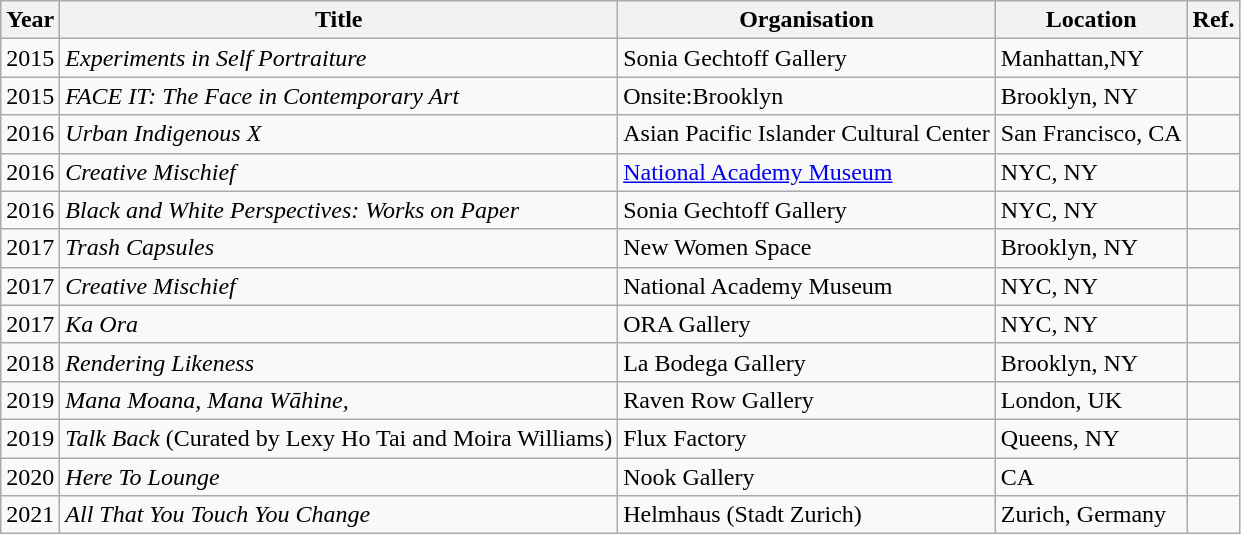<table class="wikitable">
<tr>
<th>Year</th>
<th>Title</th>
<th>Organisation</th>
<th>Location</th>
<th>Ref.</th>
</tr>
<tr>
<td>2015</td>
<td><em>Experiments in Self Portraiture</em></td>
<td>Sonia Gechtoff Gallery</td>
<td>Manhattan,NY</td>
<td></td>
</tr>
<tr>
<td>2015</td>
<td><em>FACE IT: The Face in Contemporary Art</em></td>
<td>Onsite:Brooklyn</td>
<td>Brooklyn, NY</td>
<td></td>
</tr>
<tr>
<td>2016</td>
<td><em>Urban Indigenous X</em></td>
<td>Asian Pacific Islander Cultural Center</td>
<td>San Francisco, CA</td>
<td></td>
</tr>
<tr>
<td>2016</td>
<td><em>Creative Mischief</em></td>
<td><a href='#'>National Academy Museum</a></td>
<td>NYC, NY</td>
<td></td>
</tr>
<tr>
<td>2016</td>
<td><em>Black and White Perspectives: Works on Paper</em></td>
<td>Sonia Gechtoff Gallery</td>
<td>NYC, NY</td>
<td></td>
</tr>
<tr>
<td>2017</td>
<td><em>Trash Capsules</em></td>
<td>New Women Space</td>
<td>Brooklyn, NY</td>
<td></td>
</tr>
<tr>
<td>2017</td>
<td><em>Creative Mischief</em></td>
<td>National Academy Museum</td>
<td>NYC, NY</td>
<td></td>
</tr>
<tr>
<td>2017</td>
<td><em>Ka Ora</em></td>
<td>ORA Gallery</td>
<td>NYC, NY</td>
<td></td>
</tr>
<tr>
<td>2018</td>
<td><em>Rendering Likeness</em></td>
<td>La Bodega Gallery</td>
<td>Brooklyn, NY</td>
<td></td>
</tr>
<tr>
<td>2019</td>
<td><em>Mana Moana, Mana Wāhine,</em></td>
<td>Raven Row Gallery</td>
<td>London, UK</td>
<td></td>
</tr>
<tr>
<td>2019</td>
<td><em>Talk Back</em> (Curated by Lexy Ho Tai and Moira Williams)</td>
<td>Flux Factory</td>
<td>Queens, NY</td>
<td></td>
</tr>
<tr>
<td>2020</td>
<td><em>Here To Lounge</em></td>
<td>Nook Gallery</td>
<td>CA</td>
<td></td>
</tr>
<tr>
<td>2021</td>
<td><em>All That You Touch You Change</em></td>
<td>Helmhaus (Stadt Zurich)</td>
<td>Zurich, Germany</td>
<td></td>
</tr>
</table>
